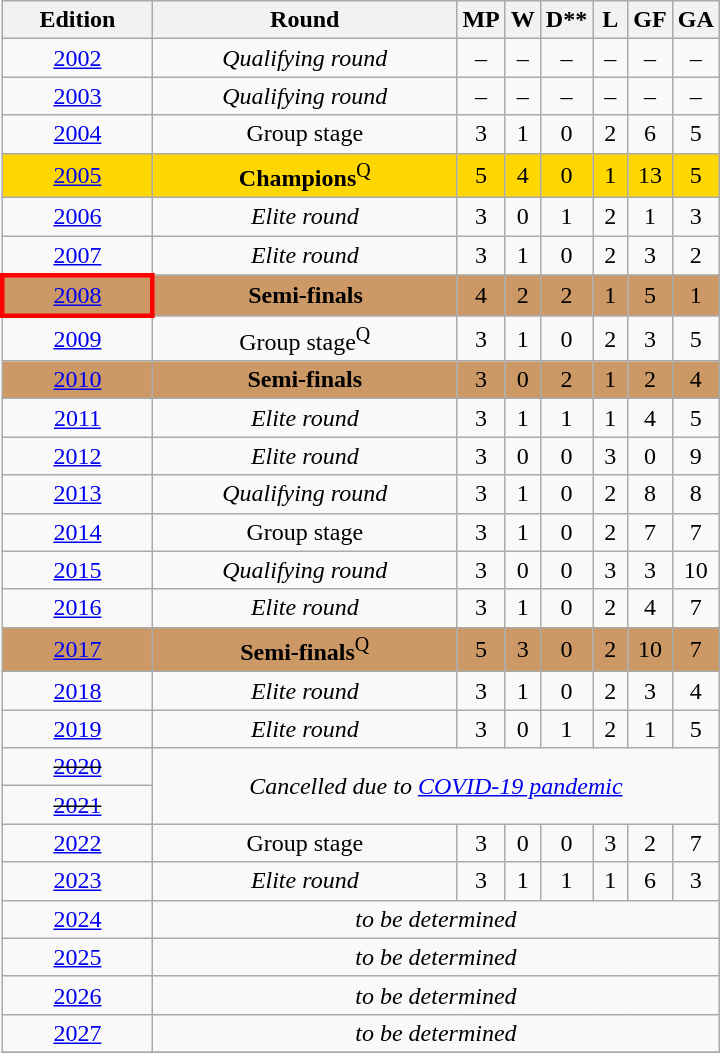<table class="wikitable" style="text-align:center; width:30em;">
<tr>
<th>Edition</th>
<th>Round</th>
<th style="width:1em;">MP</th>
<th style="width:1em;">W</th>
<th style="width:1em;">D**</th>
<th style="width:1em;">L</th>
<th style="width:1em;">GF</th>
<th style="width:1em;">GA</th>
</tr>
<tr>
<td> <a href='#'>2002</a></td>
<td><em>Qualifying round</em></td>
<td>–</td>
<td>–</td>
<td>–</td>
<td>–</td>
<td>–</td>
<td>–</td>
</tr>
<tr>
<td> <a href='#'>2003</a></td>
<td><em>Qualifying round</em></td>
<td>–</td>
<td>–</td>
<td>–</td>
<td>–</td>
<td>–</td>
<td>–</td>
</tr>
<tr>
<td> <a href='#'>2004</a></td>
<td>Group stage</td>
<td>3</td>
<td>1</td>
<td>0</td>
<td>2</td>
<td>6</td>
<td>5</td>
</tr>
<tr bgcolor=gold>
<td> <a href='#'>2005</a></td>
<td><strong>Champions</strong><sup>Q</sup></td>
<td>5</td>
<td>4</td>
<td>0</td>
<td>1</td>
<td>13</td>
<td>5</td>
</tr>
<tr>
<td> <a href='#'>2006</a></td>
<td><em>Elite round</em></td>
<td>3</td>
<td>0</td>
<td>1</td>
<td>2</td>
<td>1</td>
<td>3</td>
</tr>
<tr>
<td> <a href='#'>2007</a></td>
<td><em>Elite round</em></td>
<td>3</td>
<td>1</td>
<td>0</td>
<td>2</td>
<td>3</td>
<td>2</td>
</tr>
<tr style="background:#c96;">
<td style="border: 3px solid red"> <a href='#'>2008</a></td>
<td><strong>Semi-finals</strong></td>
<td>4</td>
<td>2</td>
<td>2</td>
<td>1</td>
<td>5</td>
<td>1</td>
</tr>
<tr>
<td> <a href='#'>2009</a></td>
<td>Group stage<sup>Q</sup></td>
<td>3</td>
<td>1</td>
<td>0</td>
<td>2</td>
<td>3</td>
<td>5</td>
</tr>
<tr style="background:#c96;">
<td> <a href='#'>2010</a></td>
<td><strong>Semi-finals</strong></td>
<td>3</td>
<td>0</td>
<td>2</td>
<td>1</td>
<td>2</td>
<td>4</td>
</tr>
<tr>
<td> <a href='#'>2011</a></td>
<td><em>Elite round</em></td>
<td>3</td>
<td>1</td>
<td>1</td>
<td>1</td>
<td>4</td>
<td>5</td>
</tr>
<tr>
<td> <a href='#'>2012</a></td>
<td><em>Elite round</em></td>
<td>3</td>
<td>0</td>
<td>0</td>
<td>3</td>
<td>0</td>
<td>9</td>
</tr>
<tr>
<td> <a href='#'>2013</a></td>
<td><em>Qualifying round</em></td>
<td>3</td>
<td>1</td>
<td>0</td>
<td>2</td>
<td>8</td>
<td>8</td>
</tr>
<tr>
<td> <a href='#'>2014</a></td>
<td>Group stage</td>
<td>3</td>
<td>1</td>
<td>0</td>
<td>2</td>
<td>7</td>
<td>7</td>
</tr>
<tr>
<td> <a href='#'>2015</a></td>
<td><em>Qualifying round</em></td>
<td>3</td>
<td>0</td>
<td>0</td>
<td>3</td>
<td>3</td>
<td>10</td>
</tr>
<tr>
<td> <a href='#'>2016</a></td>
<td><em>Elite round</em></td>
<td>3</td>
<td>1</td>
<td>0</td>
<td>2</td>
<td>4</td>
<td>7</td>
</tr>
<tr style="background:#c96;">
<td> <a href='#'>2017</a></td>
<td><strong>Semi-finals</strong><sup>Q</sup></td>
<td>5</td>
<td>3</td>
<td>0</td>
<td>2</td>
<td>10</td>
<td>7</td>
</tr>
<tr>
<td> <a href='#'>2018</a></td>
<td><em>Elite round</em></td>
<td>3</td>
<td>1</td>
<td>0</td>
<td>2</td>
<td>3</td>
<td>4</td>
</tr>
<tr>
<td> <a href='#'>2019</a></td>
<td><em>Elite round</em></td>
<td>3</td>
<td>0</td>
<td>1</td>
<td>2</td>
<td>1</td>
<td>5</td>
</tr>
<tr>
<td> <s><a href='#'>2020</a></s></td>
<td rowspan=2 colspan=8><em>Cancelled due to <a href='#'>COVID-19 pandemic</a></em></td>
</tr>
<tr>
<td> <s><a href='#'>2021</a></s></td>
</tr>
<tr>
<td> <a href='#'>2022</a></td>
<td>Group stage</td>
<td>3</td>
<td>0</td>
<td>0</td>
<td>3</td>
<td>2</td>
<td>7</td>
</tr>
<tr>
<td> <a href='#'>2023</a></td>
<td><em>Elite round</em></td>
<td>3</td>
<td>1</td>
<td>1</td>
<td>1</td>
<td>6</td>
<td>3</td>
</tr>
<tr>
<td> <a href='#'>2024</a></td>
<td rowspan=1 colspan=7><em>to be determined</em></td>
</tr>
<tr>
<td> <a href='#'>2025</a></td>
<td rowspan=1 colspan=7><em>to be determined</em></td>
</tr>
<tr>
<td> <a href='#'>2026</a></td>
<td rowspan=1 colspan=7><em>to be determined</em></td>
</tr>
<tr>
<td> <a href='#'>2027</a></td>
<td rowspan=1 colspan=7><em>to be determined</em></td>
</tr>
<tr>
</tr>
</table>
